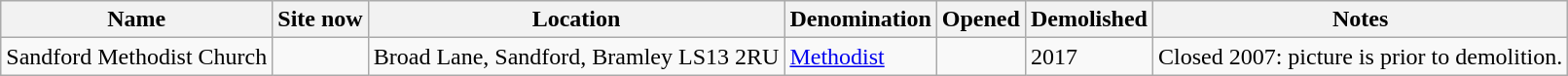<table class="wikitable sortable">
<tr>
<th>Name</th>
<th class="unsortable">Site now</th>
<th>Location</th>
<th>Denomination</th>
<th>Opened</th>
<th>Demolished</th>
<th class="unsortable">Notes</th>
</tr>
<tr>
<td>Sandford Methodist Church</td>
<td></td>
<td>Broad Lane, Sandford, Bramley LS13 2RU</td>
<td><a href='#'>Methodist</a></td>
<td></td>
<td>2017</td>
<td>Closed 2007: picture is prior to demolition.</td>
</tr>
</table>
